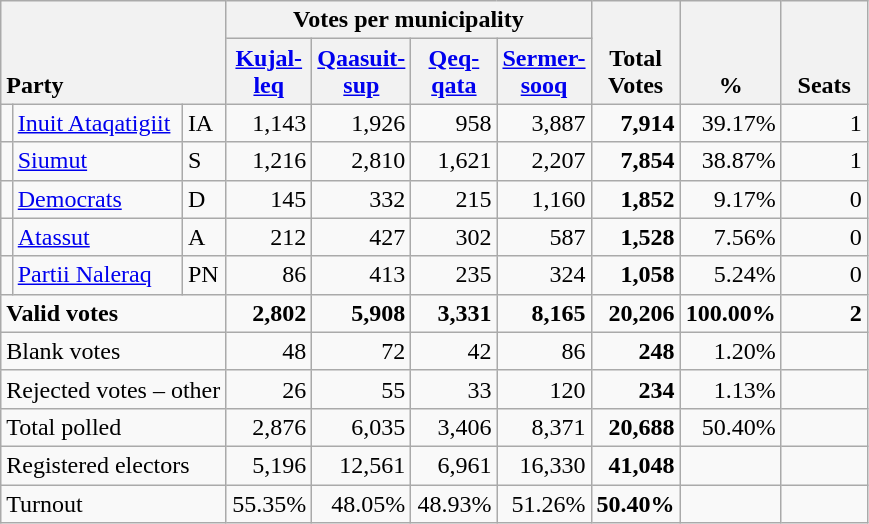<table class="wikitable" border="1" style="text-align:right;">
<tr>
<th style="text-align:left;" valign=bottom rowspan=2 colspan=3>Party</th>
<th colspan=4>Votes per municipality</th>
<th align=center valign=bottom rowspan=2 width="50">Total Votes</th>
<th align=center valign=bottom rowspan=2 width="50">%</th>
<th align=center valign=bottom rowspan=2 width="50">Seats</th>
</tr>
<tr>
<th align=center valign=bottom width="50"><a href='#'>Kujal- leq</a></th>
<th align=center valign=bottom width="50"><a href='#'>Qaasuit- sup</a></th>
<th align=center valign=bottom width="50"><a href='#'>Qeq- qata</a></th>
<th align=center valign=bottom width="50"><a href='#'>Sermer- sooq</a></th>
</tr>
<tr>
<td></td>
<td align=left><a href='#'>Inuit Ataqatigiit</a></td>
<td align=left>IA</td>
<td>1,143</td>
<td>1,926</td>
<td>958</td>
<td>3,887</td>
<td><strong>7,914</strong></td>
<td>39.17%</td>
<td>1</td>
</tr>
<tr>
<td></td>
<td align=left><a href='#'>Siumut</a></td>
<td align=left>S</td>
<td>1,216</td>
<td>2,810</td>
<td>1,621</td>
<td>2,207</td>
<td><strong>7,854</strong></td>
<td>38.87%</td>
<td>1</td>
</tr>
<tr>
<td></td>
<td align=left><a href='#'>Democrats</a></td>
<td align=left>D</td>
<td>145</td>
<td>332</td>
<td>215</td>
<td>1,160</td>
<td><strong>1,852</strong></td>
<td>9.17%</td>
<td>0</td>
</tr>
<tr>
<td></td>
<td align=left><a href='#'>Atassut</a></td>
<td align=left>A</td>
<td>212</td>
<td>427</td>
<td>302</td>
<td>587</td>
<td><strong>1,528</strong></td>
<td>7.56%</td>
<td>0</td>
</tr>
<tr>
<td></td>
<td align=left><a href='#'>Partii Naleraq</a></td>
<td align=left>PN</td>
<td>86</td>
<td>413</td>
<td>235</td>
<td>324</td>
<td><strong>1,058</strong></td>
<td>5.24%</td>
<td>0</td>
</tr>
<tr style="font-weight:bold">
<td align=left colspan=3>Valid votes</td>
<td>2,802</td>
<td>5,908</td>
<td>3,331</td>
<td>8,165</td>
<td>20,206</td>
<td>100.00%</td>
<td>2</td>
</tr>
<tr>
<td align=left colspan=3>Blank votes</td>
<td>48</td>
<td>72</td>
<td>42</td>
<td>86</td>
<td><strong>248</strong></td>
<td>1.20%</td>
<td></td>
</tr>
<tr>
<td align=left colspan=3>Rejected votes – other</td>
<td>26</td>
<td>55</td>
<td>33</td>
<td>120</td>
<td><strong>234</strong></td>
<td>1.13%</td>
<td></td>
</tr>
<tr>
<td align=left colspan=3>Total polled</td>
<td>2,876</td>
<td>6,035</td>
<td>3,406</td>
<td>8,371</td>
<td><strong>20,688</strong></td>
<td>50.40%</td>
<td></td>
</tr>
<tr>
<td align=left colspan=3>Registered electors</td>
<td>5,196</td>
<td>12,561</td>
<td>6,961</td>
<td>16,330</td>
<td><strong>41,048</strong></td>
<td></td>
<td></td>
</tr>
<tr>
<td align=left colspan=3>Turnout</td>
<td>55.35%</td>
<td>48.05%</td>
<td>48.93%</td>
<td>51.26%</td>
<td><strong>50.40%</strong></td>
<td></td>
<td></td>
</tr>
</table>
